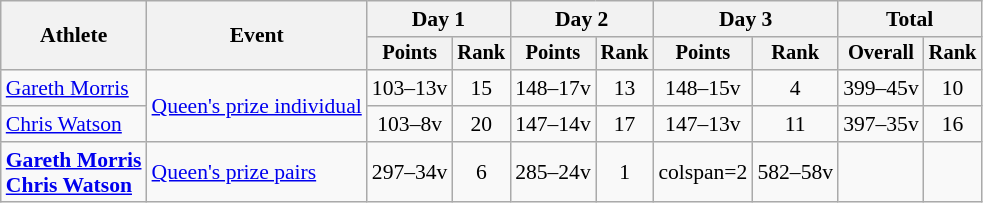<table class="wikitable" style="font-size:90%">
<tr>
<th rowspan=2>Athlete</th>
<th rowspan=2>Event</th>
<th colspan=2>Day 1</th>
<th colspan=2>Day 2</th>
<th colspan=2>Day 3</th>
<th colspan=2>Total</th>
</tr>
<tr style="font-size:95%">
<th>Points</th>
<th>Rank</th>
<th>Points</th>
<th>Rank</th>
<th>Points</th>
<th>Rank</th>
<th>Overall</th>
<th>Rank</th>
</tr>
<tr align=center>
<td align=left><a href='#'>Gareth Morris</a></td>
<td align=left rowspan=2><a href='#'>Queen's prize individual</a></td>
<td>103–13v</td>
<td>15</td>
<td>148–17v</td>
<td>13</td>
<td>148–15v</td>
<td>4</td>
<td>399–45v</td>
<td>10</td>
</tr>
<tr align=center>
<td align=left><a href='#'>Chris Watson</a></td>
<td>103–8v</td>
<td>20</td>
<td>147–14v</td>
<td>17</td>
<td>147–13v</td>
<td>11</td>
<td>397–35v</td>
<td>16</td>
</tr>
<tr align=center>
<td align=left><strong><a href='#'>Gareth Morris</a><br><a href='#'>Chris Watson</a></strong></td>
<td align=left><a href='#'>Queen's prize pairs</a></td>
<td>297–34v</td>
<td>6</td>
<td>285–24v</td>
<td>1</td>
<td>colspan=2 </td>
<td>582–58v</td>
<td></td>
</tr>
</table>
